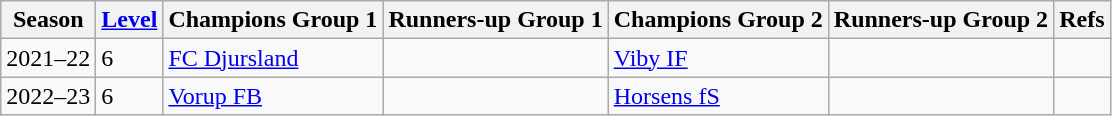<table class="sortable wikitable plainrowheaders">
<tr>
<th>Season</th>
<th><a href='#'>Level</a></th>
<th>Champions Group 1</th>
<th>Runners-up Group 1</th>
<th>Champions Group 2</th>
<th>Runners-up Group 2</th>
<th>Refs</th>
</tr>
<tr>
<td>2021–22</td>
<td>6</td>
<td><a href='#'>FC Djursland</a></td>
<td></td>
<td><a href='#'>Viby IF</a></td>
<td></td>
<td></td>
</tr>
<tr>
<td>2022–23</td>
<td>6</td>
<td><a href='#'>Vorup FB</a></td>
<td></td>
<td><a href='#'>Horsens fS</a></td>
<td></td>
<td></td>
</tr>
</table>
